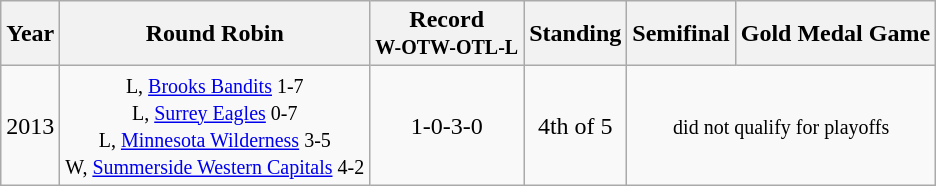<table class="wikitable" style="text-align:center;">
<tr>
<th>Year</th>
<th>Round Robin</th>
<th>Record<br><small>W-OTW-OTL-L</small></th>
<th>Standing</th>
<th>Semifinal</th>
<th>Gold Medal Game</th>
</tr>
<tr>
<td>2013</td>
<td><small>L, <a href='#'>Brooks Bandits</a> 1-7<br>L, <a href='#'>Surrey Eagles</a> 0-7<br>L, <a href='#'>Minnesota Wilderness</a> 3-5<br>W, <a href='#'>Summerside Western Capitals</a> 4-2</small></td>
<td>1-0-3-0</td>
<td>4th of 5</td>
<td colspan=2><small>  did not qualify for playoffs </small></td>
</tr>
</table>
